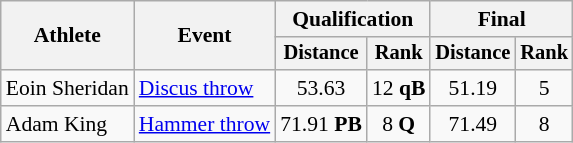<table class="wikitable" style="font-size:90%">
<tr>
<th rowspan=2>Athlete</th>
<th rowspan=2>Event</th>
<th colspan=2>Qualification</th>
<th colspan=2>Final</th>
</tr>
<tr style="font-size:95%">
<th>Distance</th>
<th>Rank</th>
<th>Distance</th>
<th>Rank</th>
</tr>
<tr align=center>
<td align=left>Eoin Sheridan</td>
<td align=left><a href='#'>Discus throw</a></td>
<td>53.63</td>
<td>12 <strong>qB</strong></td>
<td>51.19</td>
<td>5</td>
</tr>
<tr align=center>
<td align=left>Adam King</td>
<td align=left><a href='#'>Hammer throw</a></td>
<td>71.91 <strong>PB</strong></td>
<td>8 <strong>Q</strong></td>
<td>71.49</td>
<td>8</td>
</tr>
</table>
